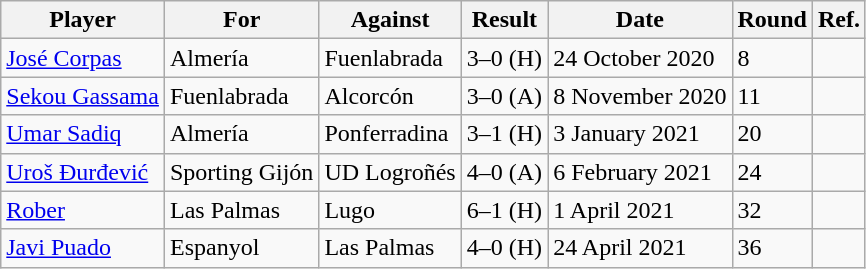<table class="wikitable sortable">
<tr>
<th>Player</th>
<th>For</th>
<th>Against</th>
<th>Result</th>
<th>Date</th>
<th>Round</th>
<th>Ref.</th>
</tr>
<tr>
<td> <a href='#'>José Corpas</a></td>
<td>Almería</td>
<td>Fuenlabrada</td>
<td>3–0 (H)</td>
<td>24 October 2020</td>
<td>8</td>
<td></td>
</tr>
<tr>
<td> <a href='#'>Sekou Gassama</a></td>
<td>Fuenlabrada</td>
<td>Alcorcón</td>
<td>3–0 (A)</td>
<td>8 November 2020</td>
<td>11</td>
<td></td>
</tr>
<tr>
<td> <a href='#'>Umar Sadiq</a></td>
<td>Almería</td>
<td>Ponferradina</td>
<td>3–1 (H)</td>
<td>3 January 2021</td>
<td>20</td>
<td></td>
</tr>
<tr>
<td> <a href='#'>Uroš Đurđević</a></td>
<td>Sporting Gijón</td>
<td>UD Logroñés</td>
<td>4–0 (A)</td>
<td>6 February 2021</td>
<td>24</td>
<td></td>
</tr>
<tr>
<td> <a href='#'>Rober</a></td>
<td>Las Palmas</td>
<td>Lugo</td>
<td>6–1 (H)</td>
<td>1 April 2021</td>
<td>32</td>
<td></td>
</tr>
<tr>
<td> <a href='#'>Javi Puado</a></td>
<td>Espanyol</td>
<td>Las Palmas</td>
<td>4–0 (H)</td>
<td>24 April 2021</td>
<td>36</td>
<td></td>
</tr>
</table>
